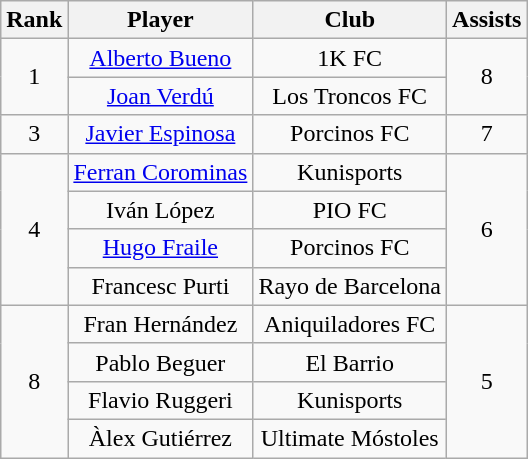<table class="wikitable" style="text-align:center">
<tr>
<th>Rank</th>
<th>Player</th>
<th>Club</th>
<th>Assists</th>
</tr>
<tr>
<td rowspan="2">1</td>
<td> <a href='#'>Alberto Bueno</a></td>
<td>1K FC</td>
<td rowspan="2">8</td>
</tr>
<tr>
<td> <a href='#'>Joan Verdú</a></td>
<td>Los Troncos FC</td>
</tr>
<tr>
<td>3</td>
<td> <a href='#'>Javier Espinosa</a></td>
<td>Porcinos FC</td>
<td>7</td>
</tr>
<tr>
<td rowspan="4">4</td>
<td> <a href='#'>Ferran Corominas</a></td>
<td>Kunisports</td>
<td rowspan="4">6</td>
</tr>
<tr>
<td> Iván López</td>
<td>PIO FC</td>
</tr>
<tr>
<td> <a href='#'>Hugo Fraile</a></td>
<td>Porcinos FC</td>
</tr>
<tr>
<td> Francesc Purti</td>
<td>Rayo de Barcelona</td>
</tr>
<tr>
<td rowspan="4">8</td>
<td> Fran Hernández</td>
<td>Aniquiladores FC</td>
<td rowspan="4">5</td>
</tr>
<tr>
<td> Pablo Beguer</td>
<td>El Barrio</td>
</tr>
<tr>
<td> Flavio Ruggeri</td>
<td>Kunisports</td>
</tr>
<tr>
<td> Àlex Gutiérrez</td>
<td>Ultimate Móstoles</td>
</tr>
</table>
